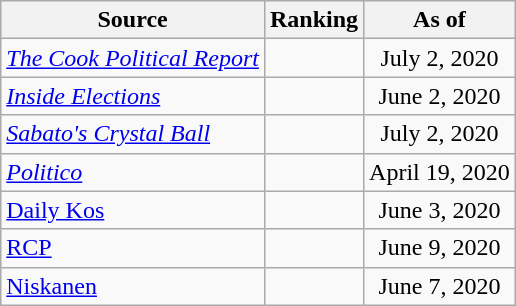<table class="wikitable" style="text-align:center">
<tr>
<th>Source</th>
<th>Ranking</th>
<th>As of</th>
</tr>
<tr>
<td align=left><em><a href='#'>The Cook Political Report</a></em></td>
<td></td>
<td>July 2, 2020</td>
</tr>
<tr>
<td align=left><em><a href='#'>Inside Elections</a></em></td>
<td></td>
<td>June 2, 2020</td>
</tr>
<tr>
<td align=left><em><a href='#'>Sabato's Crystal Ball</a></em></td>
<td></td>
<td>July 2, 2020</td>
</tr>
<tr>
<td align="left"><em><a href='#'>Politico</a></em></td>
<td></td>
<td>April 19, 2020</td>
</tr>
<tr>
<td align="left"><a href='#'>Daily Kos</a></td>
<td></td>
<td>June 3, 2020</td>
</tr>
<tr>
<td align="left"><a href='#'>RCP</a></td>
<td></td>
<td>June 9, 2020</td>
</tr>
<tr>
<td align="left"><a href='#'>Niskanen</a></td>
<td></td>
<td>June 7, 2020</td>
</tr>
</table>
